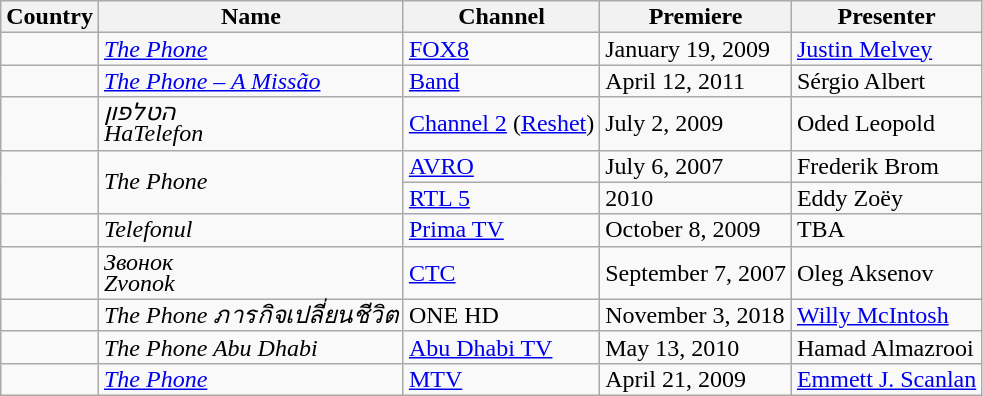<table class="wikitable" style="text-align:left; line-height:14px;">
<tr>
<th>Country</th>
<th>Name</th>
<th>Channel</th>
<th>Premiere</th>
<th>Presenter</th>
</tr>
<tr>
<td></td>
<td><em><a href='#'>The Phone</a></em></td>
<td><a href='#'>FOX8</a></td>
<td>January 19, 2009</td>
<td><a href='#'>Justin Melvey</a></td>
</tr>
<tr>
<td></td>
<td><em><a href='#'>The Phone – A Missão</a></em></td>
<td><a href='#'>Band</a></td>
<td>April 12, 2011</td>
<td>Sérgio Albert</td>
</tr>
<tr>
<td></td>
<td><em>הטלפון<br>HaTelefon</em></td>
<td><a href='#'>Channel 2</a> (<a href='#'>Reshet</a>)</td>
<td>July 2, 2009</td>
<td>Oded Leopold</td>
</tr>
<tr>
<td rowspan=2></td>
<td rowspan=2><em>The Phone</em></td>
<td><a href='#'>AVRO</a></td>
<td>July 6, 2007</td>
<td>Frederik Brom</td>
</tr>
<tr>
<td><a href='#'>RTL 5</a></td>
<td>2010</td>
<td>Eddy Zoëy</td>
</tr>
<tr>
<td></td>
<td><em>Telefonul</em></td>
<td><a href='#'>Prima TV</a></td>
<td>October 8, 2009</td>
<td>TBA</td>
</tr>
<tr>
<td></td>
<td><em>Звонок<br>Zvonok</em></td>
<td><a href='#'>CTC</a></td>
<td>September 7, 2007</td>
<td>Oleg Aksenov</td>
</tr>
<tr>
<td></td>
<td><em>The Phone ภารกิจเปลี่ยนชีวิต</em></td>
<td>ONE HD</td>
<td>November 3, 2018</td>
<td><a href='#'>Willy McIntosh</a></td>
</tr>
<tr>
<td></td>
<td><em>The Phone Abu Dhabi</em></td>
<td><a href='#'>Abu Dhabi TV</a></td>
<td>May 13, 2010</td>
<td>Hamad Almazrooi</td>
</tr>
<tr>
<td></td>
<td><em><a href='#'>The Phone</a></em></td>
<td><a href='#'>MTV</a></td>
<td>April 21, 2009</td>
<td><a href='#'>Emmett J. Scanlan</a></td>
</tr>
</table>
